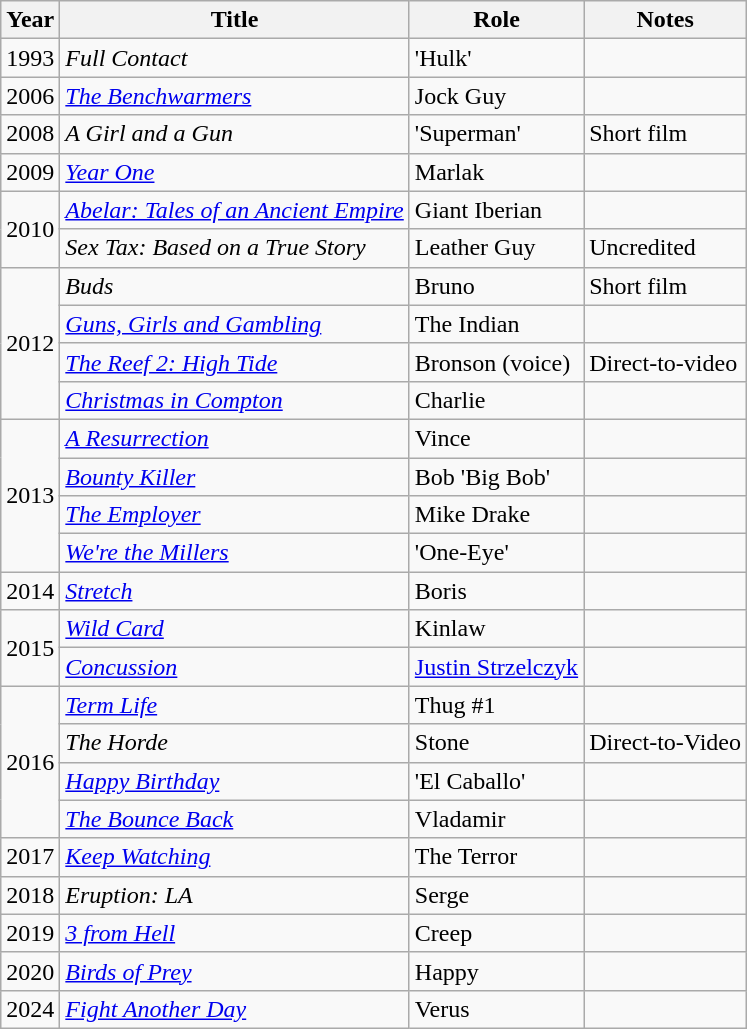<table class="wikitable sortable">
<tr>
<th>Year</th>
<th>Title</th>
<th>Role</th>
<th>Notes</th>
</tr>
<tr>
<td>1993</td>
<td><em>Full Contact</em></td>
<td>'Hulk'</td>
<td></td>
</tr>
<tr>
<td>2006</td>
<td data-sort-value="Benchwarmers, The"><em><a href='#'>The Benchwarmers</a></em></td>
<td>Jock Guy</td>
<td></td>
</tr>
<tr>
<td>2008</td>
<td data-sort-value="Girl and a Gun, A"><em>A Girl and a Gun</em></td>
<td>'Superman'</td>
<td>Short film</td>
</tr>
<tr>
<td>2009</td>
<td><em><a href='#'>Year One</a></em></td>
<td>Marlak</td>
<td></td>
</tr>
<tr>
<td rowspan="2">2010</td>
<td><em><a href='#'>Abelar: Tales of an Ancient Empire</a></em></td>
<td>Giant Iberian</td>
<td></td>
</tr>
<tr>
<td><em>Sex Tax: Based on a True Story</em></td>
<td>Leather Guy</td>
<td>Uncredited</td>
</tr>
<tr>
<td rowspan="4">2012</td>
<td><em>Buds</em></td>
<td>Bruno</td>
<td>Short film</td>
</tr>
<tr>
<td><em><a href='#'>Guns, Girls and Gambling</a></em></td>
<td>The Indian</td>
<td></td>
</tr>
<tr>
<td data-sort-value="Reef 2: High Tide, The"><em><a href='#'>The Reef 2: High Tide</a></em></td>
<td>Bronson (voice)</td>
<td>Direct-to-video</td>
</tr>
<tr>
<td><em><a href='#'>Christmas in Compton</a></em></td>
<td>Charlie</td>
<td></td>
</tr>
<tr>
<td rowspan="4">2013</td>
<td data-sort-value="Resurrection, A"><em><a href='#'>A Resurrection</a></em></td>
<td>Vince</td>
<td></td>
</tr>
<tr>
<td><em><a href='#'>Bounty Killer</a></em></td>
<td>Bob 'Big Bob'</td>
<td></td>
</tr>
<tr>
<td data-sort-value="Employer, The"><em><a href='#'>The Employer</a></em></td>
<td>Mike Drake</td>
<td></td>
</tr>
<tr>
<td><em><a href='#'>We're the Millers</a></em></td>
<td>'One-Eye'</td>
<td></td>
</tr>
<tr>
<td>2014</td>
<td><em><a href='#'>Stretch</a></em></td>
<td>Boris</td>
<td></td>
</tr>
<tr>
<td rowspan="2">2015</td>
<td><em><a href='#'>Wild Card</a></em></td>
<td>Kinlaw</td>
<td></td>
</tr>
<tr>
<td><em><a href='#'>Concussion</a></em></td>
<td><a href='#'>Justin Strzelczyk</a></td>
<td></td>
</tr>
<tr>
<td rowspan="4">2016</td>
<td><em><a href='#'>Term Life</a></em></td>
<td>Thug #1</td>
<td></td>
</tr>
<tr>
<td data-sort-value="Horde, The"><em>The Horde</em></td>
<td>Stone</td>
<td>Direct-to-Video</td>
</tr>
<tr>
<td><em><a href='#'>Happy Birthday</a></em></td>
<td>'El Caballo'</td>
<td></td>
</tr>
<tr>
<td data-sort-value="Bounce Back, The"><em><a href='#'>The Bounce Back</a></em></td>
<td>Vladamir</td>
<td></td>
</tr>
<tr>
<td>2017</td>
<td><em><a href='#'>Keep Watching</a></em></td>
<td>The Terror</td>
<td></td>
</tr>
<tr>
<td>2018</td>
<td><em>Eruption: LA</em></td>
<td>Serge</td>
<td></td>
</tr>
<tr>
<td>2019</td>
<td><em><a href='#'>3 from Hell</a></em></td>
<td>Creep</td>
<td></td>
</tr>
<tr>
<td>2020</td>
<td><em><a href='#'>Birds of Prey</a></em></td>
<td>Happy</td>
<td></td>
</tr>
<tr>
<td>2024</td>
<td><em><a href='#'>Fight Another Day</a></em></td>
<td>Verus</td>
<td></td>
</tr>
</table>
